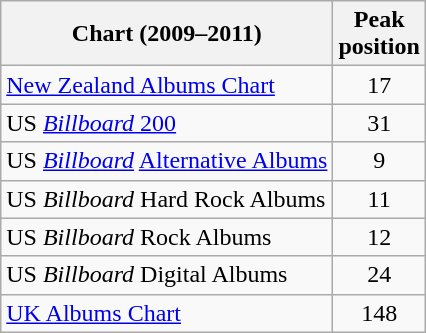<table class="wikitable sortable">
<tr>
<th>Chart (2009–2011)</th>
<th>Peak<br>position</th>
</tr>
<tr>
<td><a href='#'>New Zealand Albums Chart</a></td>
<td style="text-align:center;">17</td>
</tr>
<tr>
<td>US <a href='#'><em>Billboard</em> 200</a></td>
<td style="text-align:center;">31</td>
</tr>
<tr>
<td>US <em><a href='#'>Billboard</a></em> <a href='#'>Alternative Albums</a></td>
<td style="text-align:center;">9</td>
</tr>
<tr>
<td>US <em>Billboard</em> Hard Rock Albums</td>
<td style="text-align:center;">11</td>
</tr>
<tr>
<td>US <em>Billboard</em> Rock Albums</td>
<td style="text-align:center;">12</td>
</tr>
<tr>
<td>US <em>Billboard</em> Digital Albums</td>
<td style="text-align:center;">24</td>
</tr>
<tr>
<td><a href='#'>UK Albums Chart</a></td>
<td style="text-align:center;">148</td>
</tr>
</table>
